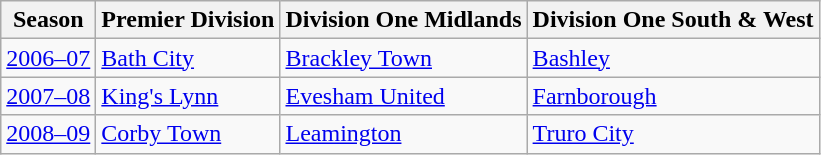<table class="wikitable" style="text-align: left">
<tr>
<th>Season</th>
<th>Premier Division</th>
<th>Division One Midlands</th>
<th>Division One South & West</th>
</tr>
<tr>
<td><a href='#'>2006–07</a></td>
<td><a href='#'>Bath City</a></td>
<td><a href='#'>Brackley Town</a></td>
<td><a href='#'>Bashley</a></td>
</tr>
<tr>
<td><a href='#'>2007–08</a></td>
<td><a href='#'>King's Lynn</a></td>
<td><a href='#'>Evesham United</a></td>
<td><a href='#'>Farnborough</a></td>
</tr>
<tr>
<td><a href='#'>2008–09</a></td>
<td><a href='#'>Corby Town</a></td>
<td><a href='#'>Leamington</a></td>
<td><a href='#'>Truro City</a></td>
</tr>
</table>
